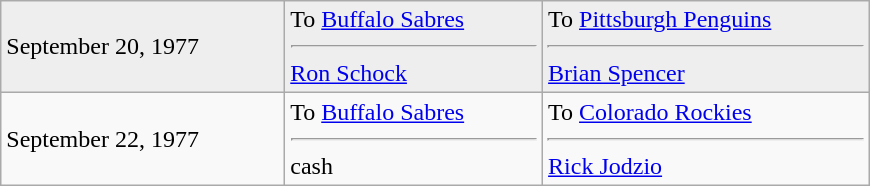<table class="wikitable" style="border:1px solid #999; width:580px;">
<tr style="background:#eee;">
<td>September 20, 1977</td>
<td valign="top">To <a href='#'>Buffalo Sabres</a><hr><a href='#'>Ron Schock</a></td>
<td valign="top">To <a href='#'>Pittsburgh Penguins</a><hr><a href='#'>Brian Spencer</a></td>
</tr>
<tr>
<td>September 22, 1977</td>
<td valign="top">To <a href='#'>Buffalo Sabres</a><hr>cash</td>
<td valign="top">To <a href='#'>Colorado Rockies</a><hr><a href='#'>Rick Jodzio</a></td>
</tr>
</table>
